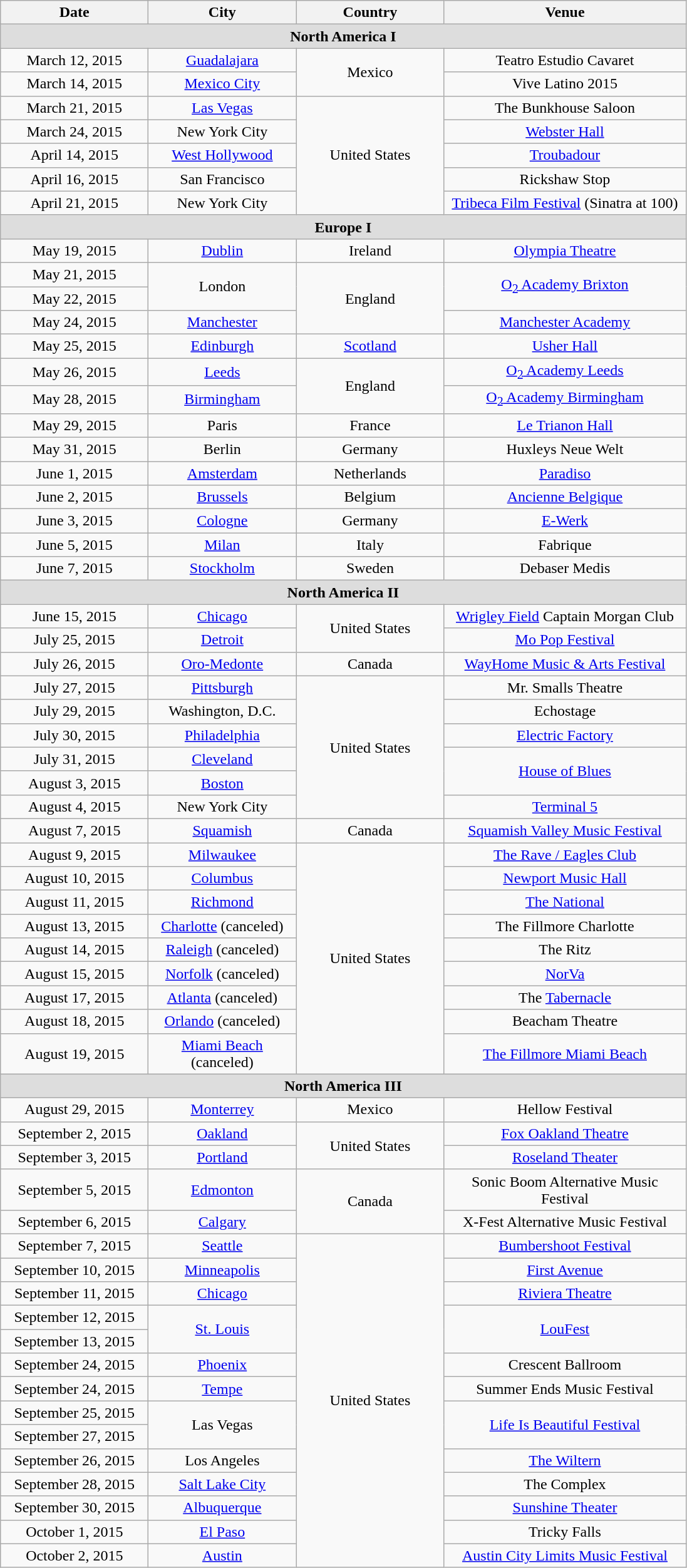<table class="wikitable" style="text-align:center;">
<tr>
<th width="150">Date</th>
<th width="150">City</th>
<th width="150">Country</th>
<th width="250">Venue</th>
</tr>
<tr bgcolor="#DDDDDD">
<td colspan=4><strong>North America I</strong></td>
</tr>
<tr>
<td>March 12, 2015</td>
<td><a href='#'>Guadalajara</a></td>
<td rowspan="2">Mexico</td>
<td>Teatro Estudio Cavaret</td>
</tr>
<tr>
<td>March 14, 2015</td>
<td><a href='#'>Mexico City</a></td>
<td>Vive Latino 2015</td>
</tr>
<tr>
<td>March 21, 2015</td>
<td><a href='#'>Las Vegas</a></td>
<td rowspan="5">United States</td>
<td>The Bunkhouse Saloon</td>
</tr>
<tr>
<td>March 24, 2015</td>
<td>New York City</td>
<td><a href='#'>Webster Hall</a></td>
</tr>
<tr>
<td>April 14, 2015</td>
<td><a href='#'>West Hollywood</a></td>
<td><a href='#'>Troubadour</a></td>
</tr>
<tr>
<td>April 16, 2015</td>
<td>San Francisco</td>
<td>Rickshaw Stop</td>
</tr>
<tr>
<td>April 21, 2015</td>
<td>New York City</td>
<td><a href='#'>Tribeca Film Festival</a> (Sinatra at 100)</td>
</tr>
<tr bgcolor="#DDDDDD">
<td colspan=4><strong>Europe I</strong></td>
</tr>
<tr>
<td>May 19, 2015</td>
<td><a href='#'>Dublin</a></td>
<td>Ireland</td>
<td><a href='#'>Olympia Theatre</a></td>
</tr>
<tr>
<td>May 21, 2015</td>
<td rowspan="2">London</td>
<td rowspan="3">England</td>
<td rowspan="2"><a href='#'>O<sub>2</sub> Academy Brixton</a></td>
</tr>
<tr>
<td>May 22, 2015 </td>
</tr>
<tr>
<td>May 24, 2015</td>
<td><a href='#'>Manchester</a></td>
<td><a href='#'>Manchester Academy</a></td>
</tr>
<tr>
<td>May 25, 2015</td>
<td><a href='#'>Edinburgh</a></td>
<td><a href='#'>Scotland</a></td>
<td><a href='#'>Usher Hall</a></td>
</tr>
<tr>
<td>May 26, 2015</td>
<td><a href='#'>Leeds</a></td>
<td rowspan="2">England</td>
<td><a href='#'>O<sub>2</sub> Academy Leeds</a></td>
</tr>
<tr>
<td>May 28, 2015</td>
<td><a href='#'>Birmingham</a></td>
<td><a href='#'>O<sub>2</sub> Academy Birmingham</a></td>
</tr>
<tr>
<td>May 29, 2015</td>
<td>Paris</td>
<td>France</td>
<td><a href='#'>Le Trianon Hall</a></td>
</tr>
<tr>
<td>May 31, 2015</td>
<td>Berlin</td>
<td>Germany</td>
<td>Huxleys Neue Welt</td>
</tr>
<tr>
<td>June 1, 2015</td>
<td><a href='#'>Amsterdam</a></td>
<td>Netherlands</td>
<td><a href='#'>Paradiso</a></td>
</tr>
<tr>
<td>June 2, 2015</td>
<td><a href='#'>Brussels</a></td>
<td>Belgium</td>
<td><a href='#'>Ancienne Belgique</a></td>
</tr>
<tr>
<td>June 3, 2015</td>
<td><a href='#'>Cologne</a></td>
<td>Germany</td>
<td><a href='#'>E-Werk</a></td>
</tr>
<tr>
<td>June 5, 2015</td>
<td><a href='#'>Milan</a></td>
<td>Italy</td>
<td>Fabrique</td>
</tr>
<tr>
<td>June 7, 2015</td>
<td><a href='#'>Stockholm</a></td>
<td>Sweden</td>
<td>Debaser Medis</td>
</tr>
<tr bgcolor="#DDDDDD">
<td colspan=4><strong>North America II</strong></td>
</tr>
<tr>
<td>June 15, 2015</td>
<td><a href='#'>Chicago</a></td>
<td rowspan="2">United States</td>
<td><a href='#'>Wrigley Field</a> Captain Morgan Club</td>
</tr>
<tr>
<td>July 25, 2015</td>
<td><a href='#'>Detroit</a></td>
<td><a href='#'>Mo Pop Festival</a></td>
</tr>
<tr>
<td>July 26, 2015</td>
<td><a href='#'>Oro-Medonte</a></td>
<td>Canada</td>
<td><a href='#'>WayHome Music & Arts Festival</a></td>
</tr>
<tr>
<td>July 27, 2015</td>
<td><a href='#'>Pittsburgh</a></td>
<td rowspan="6">United States</td>
<td>Mr. Smalls Theatre</td>
</tr>
<tr>
<td>July 29, 2015</td>
<td>Washington, D.C.</td>
<td>Echostage</td>
</tr>
<tr>
<td>July 30, 2015</td>
<td><a href='#'>Philadelphia</a></td>
<td><a href='#'>Electric Factory</a></td>
</tr>
<tr>
<td>July 31, 2015</td>
<td><a href='#'>Cleveland</a></td>
<td rowspan="2"><a href='#'>House of Blues</a></td>
</tr>
<tr>
<td>August 3, 2015</td>
<td><a href='#'>Boston</a></td>
</tr>
<tr>
<td>August 4, 2015</td>
<td>New York City</td>
<td><a href='#'>Terminal 5</a></td>
</tr>
<tr>
<td>August 7, 2015</td>
<td><a href='#'>Squamish</a></td>
<td>Canada</td>
<td><a href='#'>Squamish Valley Music Festival</a></td>
</tr>
<tr>
<td>August 9, 2015</td>
<td><a href='#'>Milwaukee</a></td>
<td rowspan="9">United States</td>
<td><a href='#'>The Rave / Eagles Club</a></td>
</tr>
<tr>
<td>August 10, 2015</td>
<td><a href='#'>Columbus</a></td>
<td><a href='#'>Newport Music Hall</a></td>
</tr>
<tr>
<td>August 11, 2015</td>
<td><a href='#'>Richmond</a></td>
<td><a href='#'>The National</a></td>
</tr>
<tr>
<td>August 13, 2015</td>
<td><a href='#'>Charlotte</a> (canceled)</td>
<td>The Fillmore Charlotte</td>
</tr>
<tr>
<td>August 14, 2015</td>
<td><a href='#'>Raleigh</a> (canceled)</td>
<td>The Ritz</td>
</tr>
<tr>
<td>August 15, 2015</td>
<td><a href='#'>Norfolk</a> (canceled)</td>
<td><a href='#'>NorVa</a></td>
</tr>
<tr>
<td>August 17, 2015</td>
<td><a href='#'>Atlanta</a> (canceled)</td>
<td>The <a href='#'>Tabernacle</a></td>
</tr>
<tr>
<td>August 18, 2015</td>
<td><a href='#'>Orlando</a> (canceled)</td>
<td>Beacham Theatre</td>
</tr>
<tr>
<td>August 19, 2015</td>
<td><a href='#'>Miami Beach</a> (canceled)</td>
<td><a href='#'>The Fillmore Miami Beach</a></td>
</tr>
<tr bgcolor="#DDDDDD">
<td colspan=4 align=center><strong>North America III</strong></td>
</tr>
<tr>
<td>August 29, 2015</td>
<td><a href='#'>Monterrey</a></td>
<td>Mexico</td>
<td>Hellow Festival</td>
</tr>
<tr>
<td>September 2, 2015</td>
<td><a href='#'>Oakland</a></td>
<td rowspan="2">United States</td>
<td><a href='#'>Fox Oakland Theatre</a></td>
</tr>
<tr>
<td>September 3, 2015</td>
<td><a href='#'>Portland</a></td>
<td><a href='#'>Roseland Theater</a></td>
</tr>
<tr>
<td>September 5, 2015</td>
<td><a href='#'>Edmonton</a></td>
<td rowspan="2">Canada</td>
<td>Sonic Boom Alternative Music Festival</td>
</tr>
<tr>
<td>September 6, 2015</td>
<td><a href='#'>Calgary</a></td>
<td>X-Fest Alternative Music Festival</td>
</tr>
<tr>
<td>September 7, 2015</td>
<td><a href='#'>Seattle</a></td>
<td rowspan="14">United States</td>
<td><a href='#'>Bumbershoot Festival</a></td>
</tr>
<tr>
<td>September 10, 2015</td>
<td><a href='#'>Minneapolis</a></td>
<td><a href='#'>First Avenue</a></td>
</tr>
<tr>
<td>September 11, 2015</td>
<td><a href='#'>Chicago</a></td>
<td><a href='#'>Riviera Theatre</a></td>
</tr>
<tr>
<td>September 12, 2015</td>
<td rowspan="2"><a href='#'>St. Louis</a></td>
<td rowspan="2"><a href='#'>LouFest</a></td>
</tr>
<tr>
<td>September 13, 2015</td>
</tr>
<tr>
<td>September 24, 2015</td>
<td><a href='#'>Phoenix</a></td>
<td>Crescent Ballroom</td>
</tr>
<tr>
<td>September 24, 2015</td>
<td><a href='#'>Tempe</a></td>
<td>Summer Ends Music Festival</td>
</tr>
<tr>
<td>September 25, 2015</td>
<td rowspan="2">Las Vegas</td>
<td rowspan="2"><a href='#'>Life Is Beautiful Festival</a></td>
</tr>
<tr>
<td>September 27, 2015</td>
</tr>
<tr>
<td>September 26, 2015</td>
<td>Los Angeles</td>
<td><a href='#'>The Wiltern</a></td>
</tr>
<tr>
<td>September 28, 2015</td>
<td><a href='#'>Salt Lake City</a></td>
<td>The Complex</td>
</tr>
<tr>
<td>September 30, 2015</td>
<td><a href='#'>Albuquerque</a></td>
<td><a href='#'>Sunshine Theater</a></td>
</tr>
<tr>
<td>October 1, 2015</td>
<td><a href='#'>El Paso</a></td>
<td>Tricky Falls</td>
</tr>
<tr>
<td>October 2, 2015</td>
<td><a href='#'>Austin</a></td>
<td><a href='#'>Austin City Limits Music Festival</a></td>
</tr>
</table>
